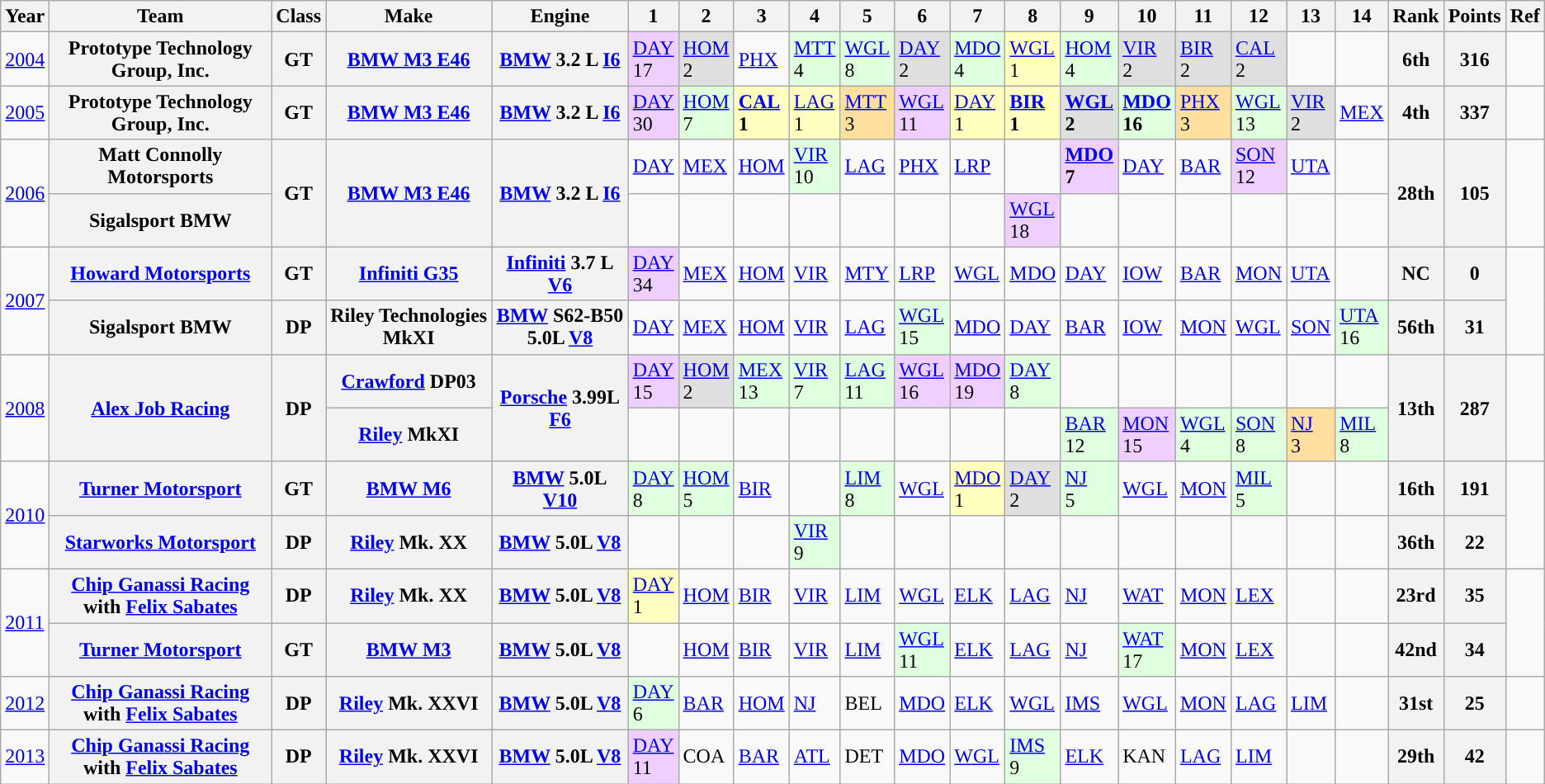<table class="wikitable">
<tr>
<th>Year</th>
<th>Team</th>
<th>Class</th>
<th>Make</th>
<th>Engine</th>
<th>1</th>
<th>2</th>
<th>3</th>
<th>4</th>
<th>5</th>
<th>6</th>
<th>7</th>
<th>8</th>
<th>9</th>
<th>10</th>
<th>11</th>
<th>12</th>
<th>13</th>
<th>14</th>
<th>Rank</th>
<th>Points</th>
<th>Ref</th>
</tr>
<tr>
<td><a href='#'>2004</a></td>
<th>Prototype Technology Group, Inc.</th>
<th>GT</th>
<th><a href='#'>BMW M3 E46</a></th>
<th><a href='#'>BMW</a> 3.2 L <a href='#'>I6</a></th>
<td style="background:#EFCFFF;"><a href='#'>DAY</a><br>17</td>
<td style="background:#DFDFDF;”"><a href='#'>HOM</a><br>2</td>
<td><a href='#'>PHX</a><br></td>
<td style="background:#DFFFDF;"><a href='#'>MTT</a><br>4</td>
<td style="background:#DFFFDF;"><a href='#'>WGL</a><br>8</td>
<td style="background:#DFDFDF;”"><a href='#'>DAY</a><br>2</td>
<td style="background:#DFFFDF;"><a href='#'>MDO</a><br>4</td>
<td style="background:#FFFFBF;”"><a href='#'>WGL</a><br>1</td>
<td style="background:#DFFFDF;"><a href='#'>HOM</a><br>4</td>
<td style="background:#DFDFDF;”"><a href='#'>VIR</a><br>2</td>
<td style="background:#DFDFDF;”"><a href='#'>BIR</a><br>2</td>
<td style="background:#DFDFDF;”"><a href='#'>CAL</a><br>2</td>
<td></td>
<td></td>
<th>6th</th>
<th>316</th>
<td></td>
</tr>
<tr>
<td><a href='#'>2005</a></td>
<th>Prototype Technology Group, Inc.</th>
<th>GT</th>
<th><a href='#'>BMW M3 E46</a></th>
<th><a href='#'>BMW</a> 3.2 L <a href='#'>I6</a></th>
<td style="background:#EFCFFF;"><a href='#'>DAY</a><br>30</td>
<td style="background:#DFFFDF;"><a href='#'>HOM</a><br>7</td>
<td style="background:#FFFFBF;”"><strong><a href='#'>CAL</a><br>1</strong></td>
<td style="background:#FFFFBF;”"><a href='#'>LAG</a><br>1</td>
<td style="background:#FFDF9F;”"><a href='#'>MTT</a><br>3</td>
<td style="background:#EFCFFF;"><a href='#'>WGL</a><br>11</td>
<td style="background:#FFFFBF;”"><a href='#'>DAY</a><br>1</td>
<td style="background:#FFFFBF;”"><strong><a href='#'>BIR</a><br>1</strong></td>
<td style="background:#DFDFDF;”"><strong><a href='#'>WGL</a><br>2</strong></td>
<td style="background:#DFFFDF;"><strong><a href='#'>MDO</a><br>16</strong></td>
<td style="background:#FFDF9F;”"><a href='#'>PHX</a><br>3</td>
<td style="background:#DFFFDF;"><a href='#'>WGL</a><br>13</td>
<td style="background:#DFDFDF;”"><a href='#'>VIR</a><br>2</td>
<td><a href='#'>MEX</a></td>
<th>4th</th>
<th>337</th>
<td></td>
</tr>
<tr>
<td rowspan="2"><a href='#'>2006</a></td>
<th>Matt Connolly Motorsports</th>
<th rowspan="2">GT</th>
<th rowspan="2"><a href='#'>BMW M3 E46</a></th>
<th rowspan="2"><a href='#'>BMW</a> 3.2 L <a href='#'>I6</a></th>
<td><a href='#'>DAY</a><br></td>
<td><a href='#'>MEX</a><br></td>
<td><a href='#'>HOM</a><br></td>
<td style="background:#DFFFDF;"><a href='#'>VIR</a><br>10</td>
<td><a href='#'>LAG</a><br></td>
<td><a href='#'>PHX</a><br></td>
<td><a href='#'>LRP</a><br></td>
<td></td>
<td style="background:#EFCFFF;"><strong><a href='#'>MDO</a><br>7</strong></td>
<td><a href='#'>DAY</a><br></td>
<td><a href='#'>BAR</a><br></td>
<td style="background:#EFCFFF;"><a href='#'>SON</a><br>12</td>
<td><a href='#'>UTA</a><br></td>
<td></td>
<th rowspan="2">28th</th>
<th rowspan="2">105</th>
<td rowspan="2"></td>
</tr>
<tr>
<th>Sigalsport BMW</th>
<td></td>
<td></td>
<td></td>
<td></td>
<td></td>
<td></td>
<td></td>
<td style="background:#EFCFFF;"><a href='#'>WGL</a><br>18</td>
<td></td>
<td></td>
<td></td>
<td></td>
<td></td>
<td></td>
</tr>
<tr>
<td rowspan="2"><a href='#'>2007</a></td>
<th><a href='#'>Howard Motorsports</a></th>
<th>GT</th>
<th><a href='#'>Infiniti G35</a></th>
<th><a href='#'>Infiniti</a> 3.7 L <a href='#'>V6</a></th>
<td style="background:#EFCFFF;"><a href='#'>DAY</a><br>34</td>
<td><a href='#'>MEX</a><br></td>
<td><a href='#'>HOM</a><br></td>
<td><a href='#'>VIR</a><br></td>
<td><a href='#'>MTY</a><br></td>
<td><a href='#'>LRP</a><br></td>
<td><a href='#'>WGL</a><br></td>
<td><a href='#'>MDO</a><br></td>
<td><a href='#'>DAY</a><br></td>
<td><a href='#'>IOW</a><br></td>
<td><a href='#'>BAR</a><br></td>
<td><a href='#'>MON</a><br></td>
<td><a href='#'>UTA</a><br></td>
<td></td>
<th>NC</th>
<th>0</th>
<td rowspan="2"></td>
</tr>
<tr>
<th>Sigalsport BMW</th>
<th>DP</th>
<th>Riley Technologies MkXI</th>
<th><a href='#'>BMW</a> S62-B50 5.0L <a href='#'>V8</a></th>
<td><a href='#'>DAY</a><br></td>
<td><a href='#'>MEX</a><br></td>
<td><a href='#'>HOM</a><br></td>
<td><a href='#'>VIR</a><br></td>
<td><a href='#'>LAG</a><br></td>
<td style="background:#DFFFDF;"><a href='#'>WGL</a><br>15</td>
<td><a href='#'>MDO</a><br></td>
<td><a href='#'>DAY</a><br></td>
<td><a href='#'>BAR</a><br></td>
<td><a href='#'>IOW</a><br></td>
<td><a href='#'>MON</a><br></td>
<td><a href='#'>WGL</a><br></td>
<td><a href='#'>SON</a><br></td>
<td style="background:#DFFFDF;"><a href='#'>UTA</a><br>16</td>
<th>56th</th>
<th>31</th>
</tr>
<tr>
<td rowspan="2"><a href='#'>2008</a></td>
<th rowspan="2"><a href='#'>Alex Job Racing</a></th>
<th rowspan="2">DP</th>
<th><a href='#'>Crawford</a> DP03</th>
<th rowspan="2"><a href='#'>Porsche</a> 3.99L <a href='#'>F6</a></th>
<td style="background:#EFCFFF;"><a href='#'>DAY</a><br>15</td>
<td style="background:#DFDFDF;”"><a href='#'>HOM</a><br>2</td>
<td style="background:#DFFFDF;"><a href='#'>MEX</a><br>13</td>
<td style="background:#DFFFDF;"><a href='#'>VIR</a><br>7</td>
<td style="background:#DFFFDF;"><a href='#'>LAG</a><br>11</td>
<td style="background:#EFCFFF;"><a href='#'>WGL</a><br>16</td>
<td style="background:#EFCFFF;"><a href='#'>MDO</a><br>19</td>
<td style="background:#DFFFDF;"><a href='#'>DAY</a><br>8</td>
<td></td>
<td></td>
<td></td>
<td></td>
<td></td>
<td></td>
<th rowspan="2">13th</th>
<th rowspan="2">287</th>
<td rowspan="2"></td>
</tr>
<tr>
<th><a href='#'>Riley</a> MkXI</th>
<td></td>
<td></td>
<td></td>
<td></td>
<td></td>
<td></td>
<td></td>
<td></td>
<td style="background:#DFFFDF;"><a href='#'>BAR</a><br>12</td>
<td style="background:#EFCFFF;"><a href='#'>MON</a><br>15</td>
<td style="background:#DFFFDF;"><a href='#'>WGL</a><br>4</td>
<td style="background:#DFFFDF;"><a href='#'>SON</a><br>8</td>
<td style="background:#FFDF9F;”"><a href='#'>NJ</a><br>3</td>
<td style="background:#DFFFDF;"><a href='#'>MIL</a><br>8</td>
</tr>
<tr>
<td rowspan="2"><a href='#'>2010</a></td>
<th><a href='#'>Turner Motorsport</a></th>
<th>GT</th>
<th><a href='#'>BMW M6</a></th>
<th><a href='#'>BMW</a> 5.0L <a href='#'>V10</a></th>
<td style="background:#DFFFDF;"><a href='#'>DAY</a><br>8</td>
<td style="background:#DFFFDF;"><a href='#'>HOM</a><br>5</td>
<td><a href='#'>BIR</a></td>
<td></td>
<td style="background:#DFFFDF;"><a href='#'>LIM</a><br>8</td>
<td><a href='#'>WGL</a></td>
<td style="background:#FFFFBF;”"><a href='#'>MDO</a><br>1</td>
<td style="background:#DFDFDF;”"><a href='#'>DAY</a><br>2</td>
<td style="background:#DFFFDF;"><a href='#'>NJ</a><br>5</td>
<td><a href='#'>WGL</a><br></td>
<td><a href='#'>MON</a><br></td>
<td style="background:#DFFFDF;"><a href='#'>MIL</a><br>5</td>
<td></td>
<td></td>
<th>16th</th>
<th>191</th>
<td rowspan="2"></td>
</tr>
<tr>
<th><a href='#'>Starworks Motorsport</a></th>
<th>DP</th>
<th><a href='#'>Riley</a> Mk. XX</th>
<th><a href='#'>BMW</a> 5.0L <a href='#'>V8</a></th>
<td></td>
<td></td>
<td></td>
<td style="background:#DFFFDF;"><a href='#'>VIR</a><br>9</td>
<td></td>
<td></td>
<td></td>
<td></td>
<td></td>
<td></td>
<td></td>
<td></td>
<td></td>
<td></td>
<th>36th</th>
<th>22</th>
</tr>
<tr>
<td rowspan="2"><a href='#'>2011</a></td>
<th><a href='#'>Chip Ganassi Racing</a> with <a href='#'>Felix Sabates</a></th>
<th>DP</th>
<th><a href='#'>Riley</a> Mk. XX</th>
<th><a href='#'>BMW</a> 5.0L <a href='#'>V8</a></th>
<td style="background:#FFFFBF;”"><a href='#'>DAY</a><br>1</td>
<td><a href='#'>HOM</a><br></td>
<td><a href='#'>BIR</a><br></td>
<td><a href='#'>VIR</a><br></td>
<td><a href='#'>LIM</a><br></td>
<td><a href='#'>WGL</a><br></td>
<td><a href='#'>ELK</a><br></td>
<td><a href='#'>LAG</a><br></td>
<td><a href='#'>NJ</a><br></td>
<td><a href='#'>WAT</a><br></td>
<td><a href='#'>MON</a><br></td>
<td><a href='#'>LEX</a><br></td>
<td></td>
<td></td>
<th>23rd</th>
<th>35</th>
<td rowspan="2"></td>
</tr>
<tr>
<th><a href='#'>Turner Motorsport</a></th>
<th>GT</th>
<th><a href='#'>BMW M3</a></th>
<th><a href='#'>BMW</a> 5.0L <a href='#'>V8</a></th>
<td></td>
<td><a href='#'>HOM</a></td>
<td><a href='#'>BIR</a></td>
<td><a href='#'>VIR</a></td>
<td><a href='#'>LIM</a></td>
<td style="background:#DFFFDF;"><a href='#'>WGL</a><br>11</td>
<td><a href='#'>ELK</a></td>
<td><a href='#'>LAG</a></td>
<td><a href='#'>NJ</a></td>
<td style="background:#DFFFDF;"><a href='#'>WAT</a><br>17</td>
<td><a href='#'>MON</a></td>
<td><a href='#'>LEX</a></td>
<td></td>
<td></td>
<th>42nd</th>
<th>34</th>
</tr>
<tr>
<td><a href='#'>2012</a></td>
<th><a href='#'>Chip Ganassi Racing</a> with <a href='#'>Felix Sabates</a></th>
<th>DP</th>
<th><a href='#'>Riley</a> Mk. XXVI</th>
<th><a href='#'>BMW</a> 5.0L <a href='#'>V8</a></th>
<td style="background:#DFFFDF;"><a href='#'>DAY</a><br>6</td>
<td><a href='#'>BAR</a><br></td>
<td><a href='#'>HOM</a><br></td>
<td><a href='#'>NJ</a><br></td>
<td>BEL<br></td>
<td><a href='#'>MDO</a><br></td>
<td><a href='#'>ELK</a><br></td>
<td><a href='#'>WGL</a><br></td>
<td><a href='#'>IMS</a><br></td>
<td><a href='#'>WGL</a><br></td>
<td><a href='#'>MON</a><br></td>
<td><a href='#'>LAG</a><br></td>
<td><a href='#'>LIM</a><br></td>
<td></td>
<th>31st</th>
<th>25</th>
<td></td>
</tr>
<tr>
<td><a href='#'>2013</a></td>
<th><a href='#'>Chip Ganassi Racing</a> with <a href='#'>Felix Sabates</a></th>
<th>DP</th>
<th><a href='#'>Riley</a> Mk. XXVI</th>
<th><a href='#'>BMW</a> 5.0L <a href='#'>V8</a></th>
<td style="background:#EFCFFF;"><a href='#'>DAY</a><br>11</td>
<td>COA<br></td>
<td><a href='#'>BAR</a><br></td>
<td><a href='#'>ATL</a><br></td>
<td>DET<br></td>
<td><a href='#'>MDO</a><br></td>
<td><a href='#'>WGL</a><br></td>
<td style="background:#DFFFDF;"><a href='#'>IMS</a><br>9</td>
<td><a href='#'>ELK</a><br></td>
<td>KAN<br></td>
<td><a href='#'>LAG</a><br></td>
<td><a href='#'>LIM</a><br></td>
<td></td>
<td></td>
<th>29th</th>
<th>42</th>
<td></td>
</tr>
</table>
